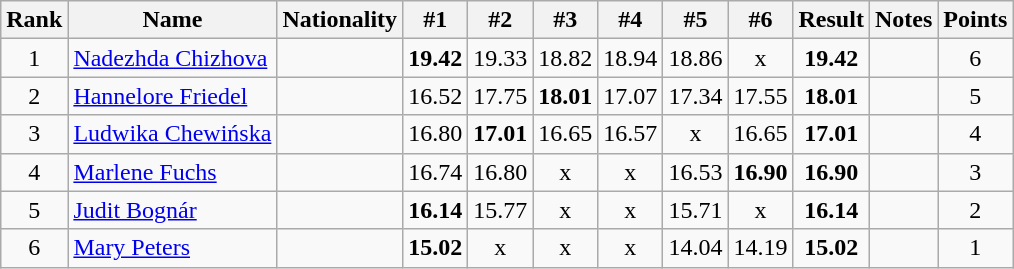<table class="wikitable sortable" style="text-align:center">
<tr>
<th>Rank</th>
<th>Name</th>
<th>Nationality</th>
<th>#1</th>
<th>#2</th>
<th>#3</th>
<th>#4</th>
<th>#5</th>
<th>#6</th>
<th>Result</th>
<th>Notes</th>
<th>Points</th>
</tr>
<tr>
<td>1</td>
<td align=left><a href='#'>Nadezhda Chizhova</a></td>
<td align=left></td>
<td><strong>19.42</strong></td>
<td>19.33</td>
<td>18.82</td>
<td>18.94</td>
<td>18.86</td>
<td>x</td>
<td><strong>19.42</strong></td>
<td></td>
<td>6</td>
</tr>
<tr>
<td>2</td>
<td align=left><a href='#'>Hannelore Friedel</a></td>
<td align=left></td>
<td>16.52</td>
<td>17.75</td>
<td><strong>18.01</strong></td>
<td>17.07</td>
<td>17.34</td>
<td>17.55</td>
<td><strong>18.01</strong></td>
<td></td>
<td>5</td>
</tr>
<tr>
<td>3</td>
<td align=left><a href='#'>Ludwika Chewińska</a></td>
<td align=left></td>
<td>16.80</td>
<td><strong>17.01</strong></td>
<td>16.65</td>
<td>16.57</td>
<td>x</td>
<td>16.65</td>
<td><strong>17.01</strong></td>
<td></td>
<td>4</td>
</tr>
<tr>
<td>4</td>
<td align=left><a href='#'>Marlene Fuchs</a></td>
<td align=left></td>
<td>16.74</td>
<td>16.80</td>
<td>x</td>
<td>x</td>
<td>16.53</td>
<td><strong>16.90</strong></td>
<td><strong>16.90</strong></td>
<td></td>
<td>3</td>
</tr>
<tr>
<td>5</td>
<td align=left><a href='#'>Judit Bognár</a></td>
<td align=left></td>
<td><strong>16.14</strong></td>
<td>15.77</td>
<td>x</td>
<td>x</td>
<td>15.71</td>
<td>x</td>
<td><strong>16.14</strong></td>
<td></td>
<td>2</td>
</tr>
<tr>
<td>6</td>
<td align=left><a href='#'>Mary Peters</a></td>
<td align=left></td>
<td><strong>15.02</strong></td>
<td>x</td>
<td>x</td>
<td>x</td>
<td>14.04</td>
<td>14.19</td>
<td><strong>15.02</strong></td>
<td></td>
<td>1</td>
</tr>
</table>
